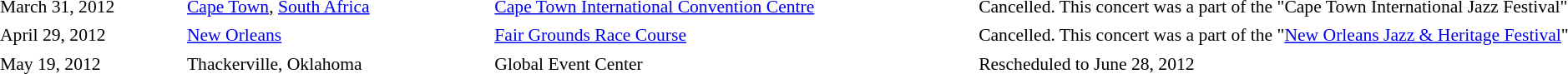<table cellpadding="2" style="border: 0px solid darkgray; font-size:90%">
<tr>
<th width="150"></th>
<th width="250"></th>
<th width="400"></th>
<th width="500"></th>
</tr>
<tr border="0">
<td>March 31, 2012</td>
<td><a href='#'>Cape Town</a>, <a href='#'>South Africa</a></td>
<td><a href='#'>Cape Town International Convention Centre</a></td>
<td>Cancelled. This concert was a part of the "Cape Town International Jazz Festival"</td>
</tr>
<tr>
<td>April 29, 2012</td>
<td><a href='#'>New Orleans</a></td>
<td><a href='#'>Fair Grounds Race Course</a></td>
<td>Cancelled. This concert was a part of the "<a href='#'>New Orleans Jazz & Heritage Festival</a>"</td>
</tr>
<tr>
<td>May 19, 2012</td>
<td>Thackerville, Oklahoma</td>
<td>Global Event Center</td>
<td>Rescheduled to June 28, 2012</td>
</tr>
<tr>
</tr>
</table>
